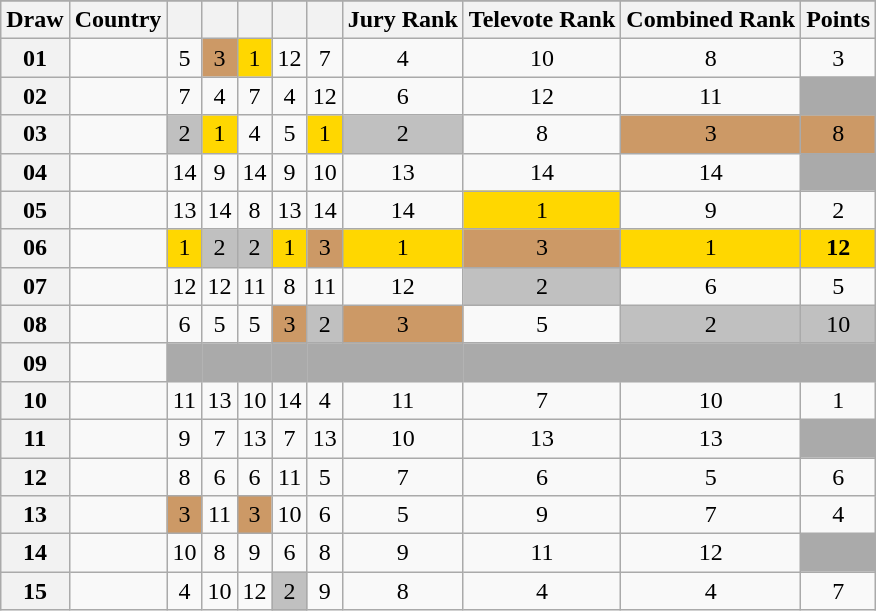<table class="sortable wikitable collapsible plainrowheaders" style="text-align:center">
<tr>
</tr>
<tr>
<th scope="col">Draw</th>
<th scope="col">Country</th>
<th scope="col"><small></small></th>
<th scope="col"><small></small></th>
<th scope="col"><small></small></th>
<th scope="col"><small></small></th>
<th scope="col"><small></small></th>
<th scope="col">Jury Rank</th>
<th scope="col">Televote Rank</th>
<th scope="col">Combined Rank</th>
<th scope="col">Points</th>
</tr>
<tr>
<th scope="row" style="text-align:center;">01</th>
<td style="text-align:left;"></td>
<td>5</td>
<td style="background:#CC9966;">3</td>
<td style="background:gold;">1</td>
<td>12</td>
<td>7</td>
<td>4</td>
<td>10</td>
<td>8</td>
<td>3</td>
</tr>
<tr>
<th scope="row" style="text-align:center;">02</th>
<td style="text-align:left;"></td>
<td>7</td>
<td>4</td>
<td>7</td>
<td>4</td>
<td>12</td>
<td>6</td>
<td>12</td>
<td>11</td>
<td style="background:#AAAAAA;"></td>
</tr>
<tr>
<th scope="row" style="text-align:center;">03</th>
<td style="text-align:left;"></td>
<td style="background:silver;">2</td>
<td style="background:gold;">1</td>
<td>4</td>
<td>5</td>
<td style="background:gold;">1</td>
<td style="background:silver;">2</td>
<td>8</td>
<td style="background:#CC9966;">3</td>
<td style="background:#CC9966;">8</td>
</tr>
<tr>
<th scope="row" style="text-align:center;">04</th>
<td style="text-align:left;"></td>
<td>14</td>
<td>9</td>
<td>14</td>
<td>9</td>
<td>10</td>
<td>13</td>
<td>14</td>
<td>14</td>
<td style="background:#AAAAAA;"></td>
</tr>
<tr>
<th scope="row" style="text-align:center;">05</th>
<td style="text-align:left;"></td>
<td>13</td>
<td>14</td>
<td>8</td>
<td>13</td>
<td>14</td>
<td>14</td>
<td style="background:gold;">1</td>
<td>9</td>
<td>2</td>
</tr>
<tr>
<th scope="row" style="text-align:center;">06</th>
<td style="text-align:left;"></td>
<td style="background:gold;">1</td>
<td style="background:silver;">2</td>
<td style="background:silver;">2</td>
<td style="background:gold;">1</td>
<td style="background:#CC9966;">3</td>
<td style="background:gold;">1</td>
<td style="background:#CC9966;">3</td>
<td style="background:gold;">1</td>
<td style="background:gold;"><strong>12</strong></td>
</tr>
<tr>
<th scope="row" style="text-align:center;">07</th>
<td style="text-align:left;"></td>
<td>12</td>
<td>12</td>
<td>11</td>
<td>8</td>
<td>11</td>
<td>12</td>
<td style="background:silver;">2</td>
<td>6</td>
<td>5</td>
</tr>
<tr>
<th scope="row" style="text-align:center;">08</th>
<td style="text-align:left;"></td>
<td>6</td>
<td>5</td>
<td>5</td>
<td style="background:#CC9966;">3</td>
<td style="background:silver;">2</td>
<td style="background:#CC9966;">3</td>
<td>5</td>
<td style="background:silver;">2</td>
<td style="background:silver;">10</td>
</tr>
<tr class="sortbottom">
<th scope="row" style="text-align:center;">09</th>
<td style="text-align:left;"></td>
<td style="background:#AAAAAA;"></td>
<td style="background:#AAAAAA;"></td>
<td style="background:#AAAAAA;"></td>
<td style="background:#AAAAAA;"></td>
<td style="background:#AAAAAA;"></td>
<td style="background:#AAAAAA;"></td>
<td style="background:#AAAAAA;"></td>
<td style="background:#AAAAAA;"></td>
<td style="background:#AAAAAA;"></td>
</tr>
<tr>
<th scope="row" style="text-align:center;">10</th>
<td style="text-align:left;"></td>
<td>11</td>
<td>13</td>
<td>10</td>
<td>14</td>
<td>4</td>
<td>11</td>
<td>7</td>
<td>10</td>
<td>1</td>
</tr>
<tr>
<th scope="row" style="text-align:center;">11</th>
<td style="text-align:left;"></td>
<td>9</td>
<td>7</td>
<td>13</td>
<td>7</td>
<td>13</td>
<td>10</td>
<td>13</td>
<td>13</td>
<td style="background:#AAAAAA;"></td>
</tr>
<tr>
<th scope="row" style="text-align:center;">12</th>
<td style="text-align:left;"></td>
<td>8</td>
<td>6</td>
<td>6</td>
<td>11</td>
<td>5</td>
<td>7</td>
<td>6</td>
<td>5</td>
<td>6</td>
</tr>
<tr>
<th scope="row" style="text-align:center;">13</th>
<td style="text-align:left;"></td>
<td style="background:#CC9966;">3</td>
<td>11</td>
<td style="background:#CC9966;">3</td>
<td>10</td>
<td>6</td>
<td>5</td>
<td>9</td>
<td>7</td>
<td>4</td>
</tr>
<tr>
<th scope="row" style="text-align:center;">14</th>
<td style="text-align:left;"></td>
<td>10</td>
<td>8</td>
<td>9</td>
<td>6</td>
<td>8</td>
<td>9</td>
<td>11</td>
<td>12</td>
<td style="background:#AAAAAA;"></td>
</tr>
<tr>
<th scope="row" style="text-align:center;">15</th>
<td style="text-align:left;"></td>
<td>4</td>
<td>10</td>
<td>12</td>
<td style="background:silver;">2</td>
<td>9</td>
<td>8</td>
<td>4</td>
<td>4</td>
<td>7</td>
</tr>
</table>
